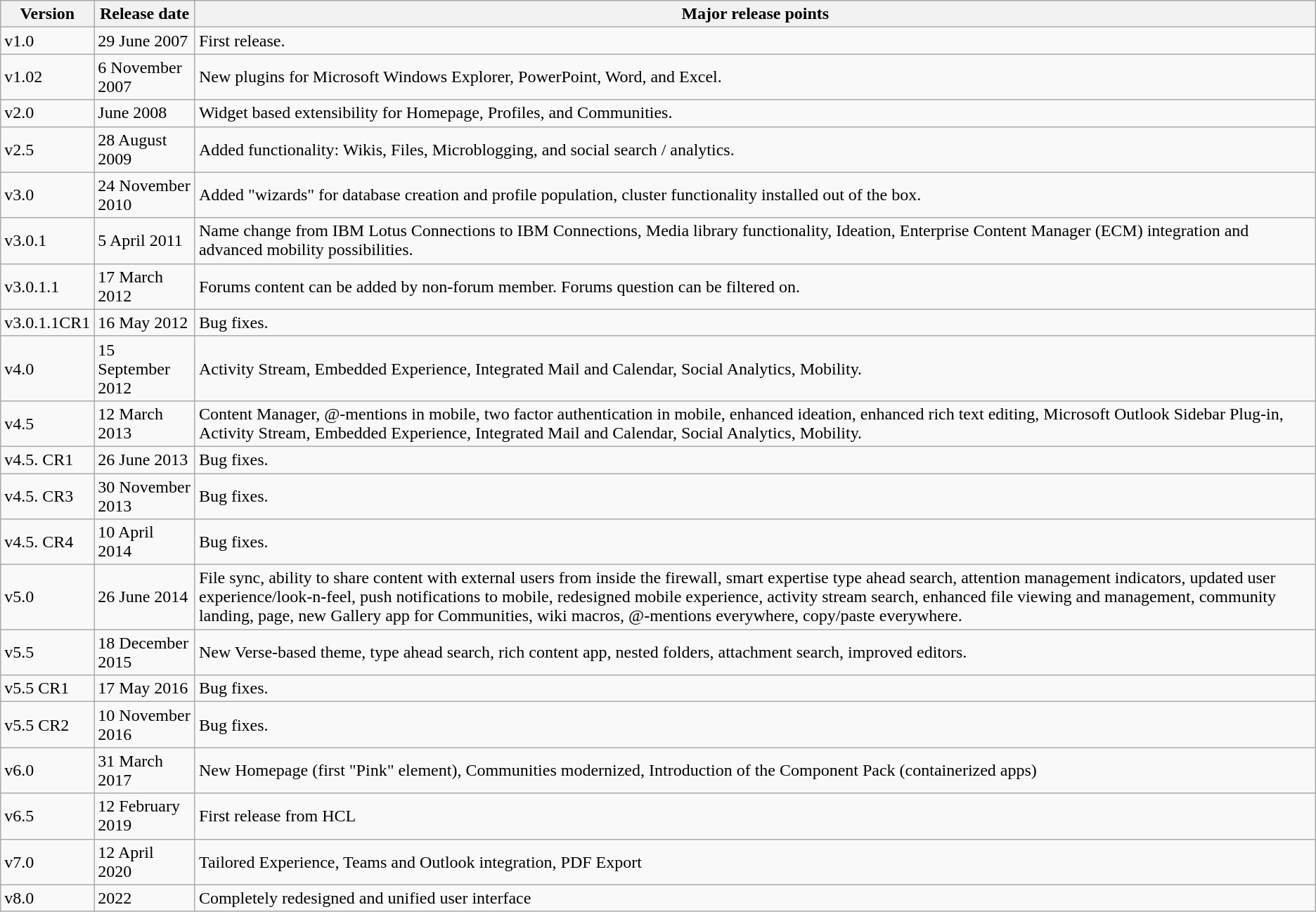<table class="wikitable">
<tr>
<th>Version</th>
<th>Release date</th>
<th>Major release points</th>
</tr>
<tr>
<td>v1.0</td>
<td>29 June 2007</td>
<td>First release.</td>
</tr>
<tr>
<td>v1.02</td>
<td>6 November 2007</td>
<td>New plugins for Microsoft Windows Explorer, PowerPoint, Word, and Excel.</td>
</tr>
<tr>
<td>v2.0</td>
<td>June 2008</td>
<td>Widget based extensibility for Homepage, Profiles, and Communities.</td>
</tr>
<tr>
<td>v2.5</td>
<td>28 August 2009</td>
<td>Added functionality: Wikis, Files, Microblogging, and social search / analytics.</td>
</tr>
<tr>
<td>v3.0</td>
<td>24 November 2010</td>
<td>Added "wizards" for database creation and profile population, cluster functionality installed out of the box.</td>
</tr>
<tr>
<td>v3.0.1</td>
<td>5 April 2011</td>
<td>Name change from IBM Lotus Connections to IBM Connections, Media library functionality, Ideation, Enterprise Content Manager (ECM) integration and advanced mobility possibilities.</td>
</tr>
<tr>
<td>v3.0.1.1</td>
<td>17 March 2012</td>
<td>Forums content can be added by non-forum member. Forums question can be filtered on.</td>
</tr>
<tr>
<td>v3.0.1.1CR1</td>
<td>16 May 2012</td>
<td>Bug fixes.</td>
</tr>
<tr>
<td>v4.0</td>
<td>15 September 2012</td>
<td>Activity Stream, Embedded Experience, Integrated Mail and Calendar, Social Analytics, Mobility.</td>
</tr>
<tr>
<td>v4.5</td>
<td>12 March 2013</td>
<td>Content Manager, @-mentions in mobile, two factor authentication in mobile, enhanced ideation, enhanced rich text editing, Microsoft Outlook Sidebar Plug-in, Activity Stream, Embedded Experience, Integrated Mail and Calendar, Social Analytics, Mobility.</td>
</tr>
<tr>
<td>v4.5. CR1</td>
<td>26 June 2013</td>
<td>Bug fixes.</td>
</tr>
<tr>
<td>v4.5. CR3</td>
<td>30 November 2013</td>
<td>Bug fixes.</td>
</tr>
<tr>
<td>v4.5. CR4</td>
<td>10 April 2014</td>
<td>Bug fixes.</td>
</tr>
<tr>
<td>v5.0</td>
<td>26 June 2014</td>
<td>File sync, ability to share content with external users from inside the firewall, smart expertise type ahead search, attention management indicators, updated user experience/look-n-feel, push notifications to mobile, redesigned mobile experience, activity stream search, enhanced file viewing and management, community landing, page, new Gallery app for Communities, wiki macros, @-mentions everywhere, copy/paste everywhere.</td>
</tr>
<tr>
<td>v5.5</td>
<td>18 December 2015</td>
<td>New Verse-based theme, type ahead search, rich content app, nested folders, attachment search, improved editors.</td>
</tr>
<tr>
<td>v5.5 CR1</td>
<td>17 May 2016</td>
<td>Bug fixes.</td>
</tr>
<tr>
<td>v5.5 CR2</td>
<td>10 November 2016</td>
<td>Bug fixes.</td>
</tr>
<tr>
<td>v6.0</td>
<td>31 March 2017</td>
<td>New Homepage (first "Pink" element), Communities modernized, Introduction of the Component Pack (containerized apps)</td>
</tr>
<tr>
<td>v6.5</td>
<td>12 February 2019</td>
<td>First release from HCL</td>
</tr>
<tr>
<td>v7.0</td>
<td>12 April 2020</td>
<td>Tailored Experience, Teams and Outlook integration, PDF Export</td>
</tr>
<tr>
<td>v8.0</td>
<td>2022</td>
<td>Completely redesigned and unified user interface</td>
</tr>
</table>
